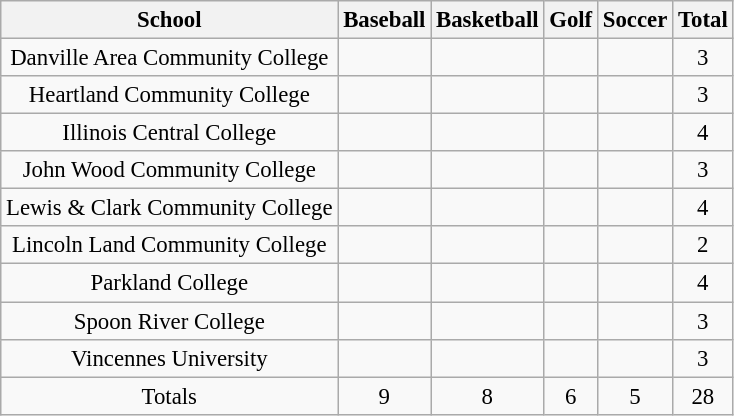<table class="wikitable" style="text-align: center; font-size: 95%">
<tr>
<th scope="col">School</th>
<th scope="col">Baseball</th>
<th scope="col">Basketball</th>
<th scope="col">Golf</th>
<th scope="col">Soccer</th>
<th scope="col">Total</th>
</tr>
<tr>
<td>Danville Area Community College</td>
<td></td>
<td></td>
<td></td>
<td></td>
<td>3</td>
</tr>
<tr>
<td>Heartland Community College</td>
<td></td>
<td></td>
<td></td>
<td></td>
<td>3</td>
</tr>
<tr>
<td>Illinois Central College</td>
<td></td>
<td></td>
<td></td>
<td></td>
<td>4</td>
</tr>
<tr>
<td>John Wood Community College</td>
<td></td>
<td></td>
<td></td>
<td></td>
<td>3</td>
</tr>
<tr>
<td>Lewis & Clark Community College</td>
<td></td>
<td></td>
<td></td>
<td></td>
<td>4</td>
</tr>
<tr>
<td>Lincoln Land Community College</td>
<td></td>
<td></td>
<td></td>
<td></td>
<td>2</td>
</tr>
<tr>
<td>Parkland College</td>
<td></td>
<td></td>
<td></td>
<td></td>
<td>4</td>
</tr>
<tr>
<td>Spoon River College</td>
<td></td>
<td></td>
<td></td>
<td></td>
<td>3</td>
</tr>
<tr>
<td>Vincennes University</td>
<td></td>
<td></td>
<td></td>
<td></td>
<td>3</td>
</tr>
<tr>
<td>Totals</td>
<td>9</td>
<td>8</td>
<td>6</td>
<td>5</td>
<td>28</td>
</tr>
</table>
